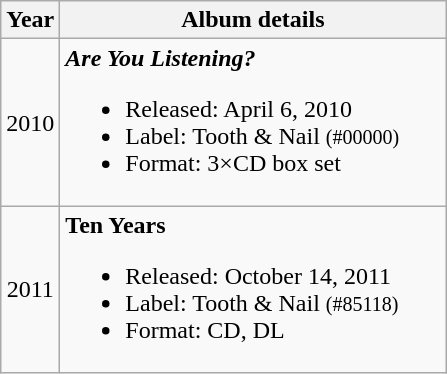<table class="wikitable">
<tr>
<th>Year</th>
<th style="width:250px;">Album details</th>
</tr>
<tr>
<td style="text-align:center;">2010</td>
<td><strong><em>Are You Listening?</em></strong><br><ul><li>Released: April 6, 2010</li><li>Label: Tooth & Nail <small>(#00000)</small></li><li>Format: 3×CD box set</li></ul></td>
</tr>
<tr>
<td style="text-align:center;">2011</td>
<td><strong>Ten Years</strong><br><ul><li>Released: October 14, 2011</li><li>Label: Tooth & Nail <small>(#85118)</small></li><li>Format: CD, DL</li></ul></td>
</tr>
</table>
